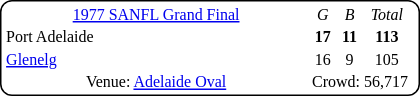<table style="margin-right:4px; margin-top:8px; float:right; border:1px #000 solid; border-radius:8px; background:#fff; font-family:Verdana; font-size:8pt; text-align:center;">
<tr>
<td width=200><a href='#'>1977 SANFL Grand Final</a></td>
<td><em>G</em></td>
<td><em>B</em></td>
<td><em>Total</em></td>
</tr>
<tr>
<td style="text-align:left">Port Adelaide</td>
<td><strong>17</strong></td>
<td><strong>11</strong></td>
<td><strong>113</strong></td>
</tr>
<tr>
<td style="text-align:left"><a href='#'>Glenelg</a></td>
<td>16</td>
<td>9</td>
<td>105</td>
</tr>
<tr>
<td>Venue: <a href='#'>Adelaide Oval</a></td>
<td colspan=3>Crowd: 56,717</td>
<td colspan=3></td>
</tr>
</table>
